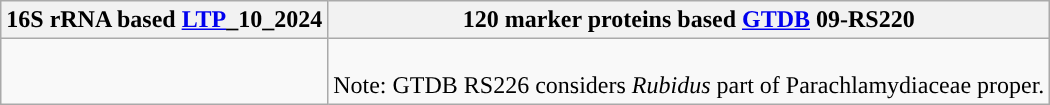<table class="wikitable">
<tr>
<th colspan=1>16S rRNA based <a href='#'>LTP</a>_10_2024</th>
<th colspan=1>120 marker proteins based <a href='#'>GTDB</a> 09-RS220</th>
</tr>
<tr>
<td style="vertical-align:top"><br></td>
<td><br>
Note: GTDB RS226 considers <em>Rubidus</em> part of Parachlamydiaceae proper.</td>
</tr>
</table>
